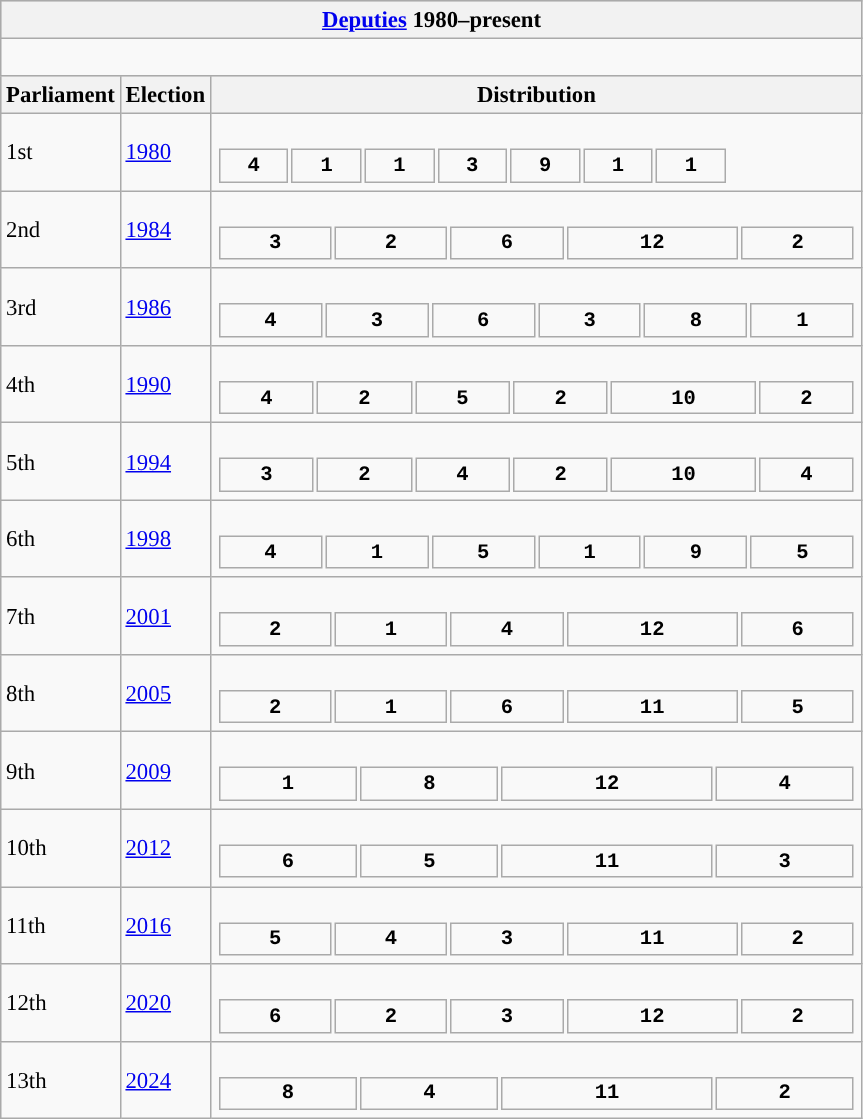<table class="wikitable" style="font-size:95%;">
<tr bgcolor="#CCCCCC">
<th colspan="3"><a href='#'>Deputies</a> 1980–present</th>
</tr>
<tr>
<td colspan="3"><br>




















</td>
</tr>
<tr bgcolor="#CCCCCC">
<th>Parliament</th>
<th>Election</th>
<th>Distribution</th>
</tr>
<tr>
<td>1st</td>
<td><a href='#'>1980</a></td>
<td><br><table style="width:25em; font-size:90%; text-align:center; font-family:Courier New;">
<tr style="font-weight:bold">
<td style="background:">4</td>
<td style="background:">1</td>
<td style="background:">1</td>
<td style="background:">3</td>
<td style="background:">9</td>
<td style="background:">1</td>
<td style="background:">1</td>
</tr>
</table>
</td>
</tr>
<tr>
<td>2nd</td>
<td><a href='#'>1984</a></td>
<td><br><table style="width:31.25em; font-size:90%; text-align:center; font-family:Courier New;">
<tr style="font-weight:bold">
<td style="background:">3</td>
<td style="background:">2</td>
<td style="background:">6</td>
<td style="background:">12</td>
<td style="background:">2</td>
</tr>
</table>
</td>
</tr>
<tr>
<td>3rd</td>
<td><a href='#'>1986</a></td>
<td><br><table style="width:31.25em; font-size:90%; text-align:center; font-family:Courier New;">
<tr style="font-weight:bold">
<td style="background:">4</td>
<td style="background:">3</td>
<td style="background:">6</td>
<td style="background:">3</td>
<td style="background:">8</td>
<td style="background:">1</td>
</tr>
</table>
</td>
</tr>
<tr>
<td>4th</td>
<td><a href='#'>1990</a></td>
<td><br><table style="width:31.25em; font-size:90%; text-align:center; font-family:Courier New;">
<tr style="font-weight:bold">
<td style="background:">4</td>
<td style="background:">2</td>
<td style="background:">5</td>
<td style="background:">2</td>
<td style="background:">10</td>
<td style="background:">2</td>
</tr>
</table>
</td>
</tr>
<tr>
<td>5th</td>
<td><a href='#'>1994</a></td>
<td><br><table style="width:31.25em; font-size:90%; text-align:center; font-family:Courier New;">
<tr style="font-weight:bold">
<td style="background:">3</td>
<td style="background:">2</td>
<td style="background:">4</td>
<td style="background:">2</td>
<td style="background:">10</td>
<td style="background:">4</td>
</tr>
</table>
</td>
</tr>
<tr>
<td>6th</td>
<td><a href='#'>1998</a></td>
<td><br><table style="width:31.25em; font-size:90%; text-align:center; font-family:Courier New;">
<tr style="font-weight:bold">
<td style="background:">4</td>
<td style="background:">1</td>
<td style="background:">5</td>
<td style="background:">1</td>
<td style="background:">9</td>
<td style="background:">5</td>
</tr>
</table>
</td>
</tr>
<tr>
<td>7th</td>
<td><a href='#'>2001</a></td>
<td><br><table style="width:31.25em; font-size:90%; text-align:center; font-family:Courier New;">
<tr style="font-weight:bold">
<td style="background:">2</td>
<td style="background:">1</td>
<td style="background:">4</td>
<td style="background:">12</td>
<td style="background:">6</td>
</tr>
</table>
</td>
</tr>
<tr>
<td>8th</td>
<td><a href='#'>2005</a></td>
<td><br><table style="width:31.25em; font-size:90%; text-align:center; font-family:Courier New;">
<tr style="font-weight:bold">
<td style="background:">2</td>
<td style="background:">1</td>
<td style="background:">6</td>
<td style="background:">11</td>
<td style="background:">5</td>
</tr>
</table>
</td>
</tr>
<tr>
<td>9th</td>
<td><a href='#'>2009</a></td>
<td><br><table style="width:31.25em; font-size:90%; text-align:center; font-family:Courier New;">
<tr style="font-weight:bold">
<td style="background:">1</td>
<td style="background:">8</td>
<td style="background:">12</td>
<td style="background:">4</td>
</tr>
</table>
</td>
</tr>
<tr>
<td>10th</td>
<td><a href='#'>2012</a></td>
<td><br><table style="width:31.25em; font-size:90%; text-align:center; font-family:Courier New;">
<tr style="font-weight:bold">
<td style="background:">6</td>
<td style="background:">5</td>
<td style="background:">11</td>
<td style="background:">3</td>
</tr>
</table>
</td>
</tr>
<tr>
<td>11th</td>
<td><a href='#'>2016</a></td>
<td><br><table style="width:31.25em; font-size:90%; text-align:center; font-family:Courier New;">
<tr style="font-weight:bold">
<td style="background:">5</td>
<td style="background:">4</td>
<td style="background:">3</td>
<td style="background:">11</td>
<td style="background:">2</td>
</tr>
</table>
</td>
</tr>
<tr>
<td>12th</td>
<td><a href='#'>2020</a></td>
<td><br><table style="width:31.25em; font-size:90%; text-align:center; font-family:Courier New;">
<tr style="font-weight:bold">
<td style="background:">6</td>
<td style="background:">2</td>
<td style="background:">3</td>
<td style="background:">12</td>
<td style="background:">2</td>
</tr>
</table>
</td>
</tr>
<tr>
<td>13th</td>
<td><a href='#'>2024</a></td>
<td><br><table style="width:31.25em; font-size:90%; text-align:center; font-family:Courier New;">
<tr style="font-weight:bold">
<td style="background:">8</td>
<td style="background:">4</td>
<td style="background:">11</td>
<td style="background:">2</td>
</tr>
</table>
</td>
</tr>
</table>
